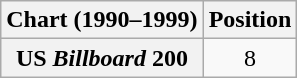<table class="wikitable plainrowheaders">
<tr>
<th>Chart (1990–1999)</th>
<th>Position</th>
</tr>
<tr>
<th scope="row">US <em>Billboard</em> 200</th>
<td style="text-align:center;">8</td>
</tr>
</table>
